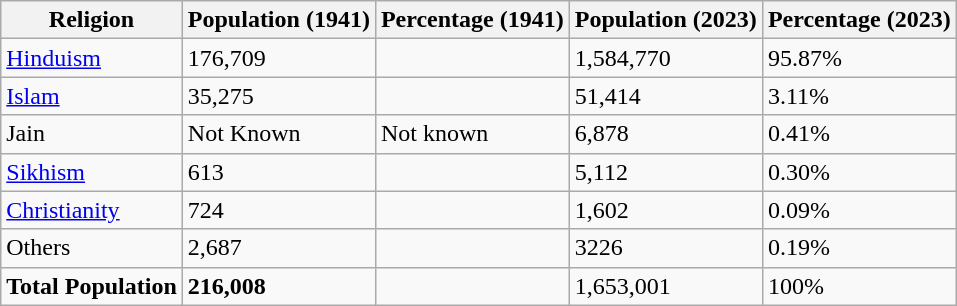<table class="wikitable sortable">
<tr>
<th>Religion</th>
<th>Population (1941)</th>
<th>Percentage (1941)</th>
<th>Population (2023)</th>
<th>Percentage (2023)</th>
</tr>
<tr>
<td><a href='#'>Hinduism</a> </td>
<td>176,709</td>
<td></td>
<td>1,584,770</td>
<td>95.87%</td>
</tr>
<tr>
<td><a href='#'>Islam</a> </td>
<td>35,275</td>
<td></td>
<td>51,414</td>
<td>3.11%</td>
</tr>
<tr>
<td>Jain</td>
<td>Not Known</td>
<td>Not known</td>
<td>6,878</td>
<td>0.41%</td>
</tr>
<tr>
<td><a href='#'>Sikhism</a> </td>
<td>613</td>
<td></td>
<td>5,112</td>
<td>0.30%</td>
</tr>
<tr>
<td><a href='#'>Christianity</a> </td>
<td>724</td>
<td></td>
<td>1,602</td>
<td>0.09%</td>
</tr>
<tr>
<td>Others</td>
<td>2,687</td>
<td></td>
<td>3226</td>
<td>0.19%</td>
</tr>
<tr>
<td><strong>Total Population</strong></td>
<td><strong>216,008</strong></td>
<td><strong></strong></td>
<td>1,653,001</td>
<td>100%</td>
</tr>
</table>
